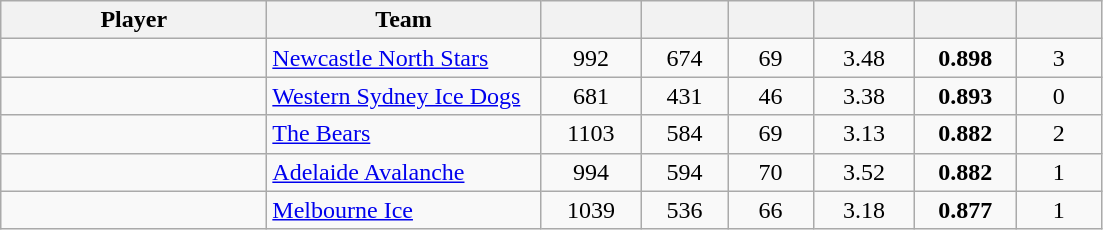<table class="wikitable sortable" style="text-align:center;">
<tr>
<th width="170px">Player</th>
<th width="175px">Team</th>
<th width="60px"></th>
<th width="50px"></th>
<th width="50px"></th>
<th width="60px"></th>
<th width="60px"></th>
<th width="50px"></th>
</tr>
<tr>
<td align="left"></td>
<td align="left"><a href='#'>Newcastle North Stars</a></td>
<td>992</td>
<td>674</td>
<td>69</td>
<td>3.48</td>
<td><strong>0.898</strong></td>
<td>3</td>
</tr>
<tr>
<td align="left"></td>
<td align="left"><a href='#'>Western Sydney Ice Dogs</a></td>
<td>681</td>
<td>431</td>
<td>46</td>
<td>3.38</td>
<td><strong>0.893</strong></td>
<td>0</td>
</tr>
<tr>
<td align="left"></td>
<td align="left"><a href='#'>The Bears</a></td>
<td>1103</td>
<td>584</td>
<td>69</td>
<td>3.13</td>
<td><strong>0.882</strong></td>
<td>2</td>
</tr>
<tr>
<td align="left"></td>
<td align="left"><a href='#'>Adelaide Avalanche</a></td>
<td>994</td>
<td>594</td>
<td>70</td>
<td>3.52</td>
<td><strong>0.882</strong></td>
<td>1</td>
</tr>
<tr>
<td align="left"></td>
<td align="left"><a href='#'>Melbourne Ice</a></td>
<td>1039</td>
<td>536</td>
<td>66</td>
<td>3.18</td>
<td><strong>0.877</strong></td>
<td>1</td>
</tr>
</table>
